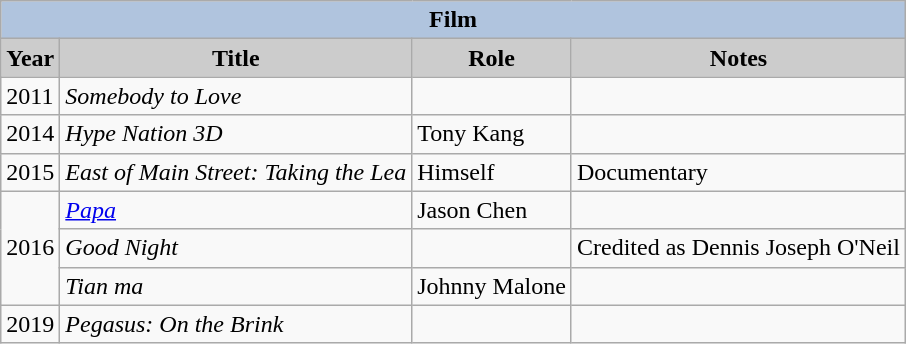<table class="wikitable">
<tr>
<th colspan=4 style="background:#B0C4DE;">Film</th>
</tr>
<tr>
<th style="background: #CCCCCC;">Year</th>
<th style="background: #CCCCCC;">Title</th>
<th style="background: #CCCCCC;">Role</th>
<th style="background: #CCCCCC;">Notes</th>
</tr>
<tr>
<td>2011</td>
<td><em>Somebody to Love</em></td>
<td></td>
<td></td>
</tr>
<tr>
<td>2014</td>
<td><em>Hype Nation 3D</em></td>
<td>Tony Kang</td>
<td></td>
</tr>
<tr>
<td>2015</td>
<td><em>East of Main Street: Taking the Lea</em></td>
<td>Himself</td>
<td>Documentary</td>
</tr>
<tr>
<td rowspan=3>2016</td>
<td><em><a href='#'>Papa</a></em></td>
<td>Jason Chen</td>
<td></td>
</tr>
<tr>
<td><em>Good Night</em></td>
<td></td>
<td>Credited as Dennis Joseph O'Neil</td>
</tr>
<tr>
<td><em>Tian ma</em></td>
<td>Johnny Malone</td>
<td></td>
</tr>
<tr>
<td>2019</td>
<td><em>Pegasus: On the Brink</em></td>
<td></td>
<td></td>
</tr>
</table>
